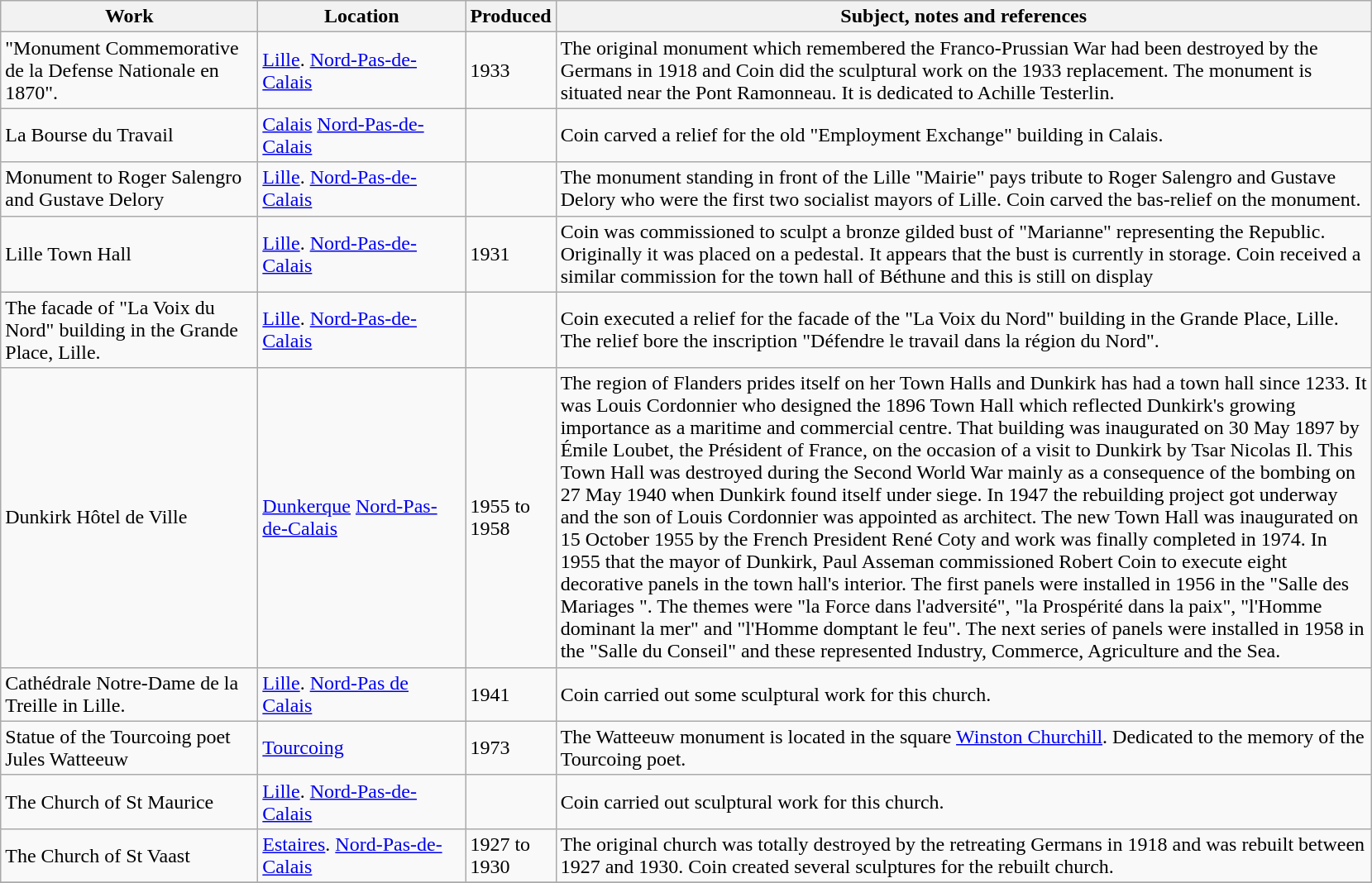<table class="wikitable sortable">
<tr>
<th style="width:200px">Work</th>
<th style="width:160px">Location</th>
<th style="width:60px">Produced</th>
<th style="width:650px" class="unsortable">Subject, notes and references</th>
</tr>
<tr>
<td>"Monument Commemorative de la Defense Nationale en 1870".</td>
<td><a href='#'>Lille</a>.  <a href='#'>Nord-Pas-de-Calais</a></td>
<td>1933</td>
<td>The original monument which remembered the Franco-Prussian War had been destroyed by the Germans in 1918 and Coin did the sculptural work on the 1933 replacement. The monument is situated near the Pont Ramonneau. It is dedicated to Achille Testerlin.</td>
</tr>
<tr>
<td>La Bourse du Travail</td>
<td><a href='#'>Calais</a> <a href='#'>Nord-Pas-de-Calais</a></td>
<td></td>
<td>Coin carved a relief for the old "Employment Exchange" building in Calais.</td>
</tr>
<tr>
<td>Monument to Roger Salengro and Gustave Delory</td>
<td><a href='#'>Lille</a>.  <a href='#'>Nord-Pas-de-Calais</a></td>
<td></td>
<td>The monument standing in front of the Lille "Mairie" pays tribute to Roger Salengro and Gustave Delory who were the first two socialist mayors of Lille. Coin carved the bas-relief on the monument.</td>
</tr>
<tr>
<td>Lille Town Hall</td>
<td><a href='#'>Lille</a>. <a href='#'>Nord-Pas-de-Calais</a></td>
<td>1931</td>
<td>Coin was commissioned to sculpt a bronze gilded bust of "Marianne" representing the Republic. Originally it was placed on a pedestal. It appears that the bust is currently in storage. Coin received a similar commission for the town hall of Béthune and this is still on display </td>
</tr>
<tr>
<td>The facade of "La Voix du Nord" building in the Grande Place, Lille.</td>
<td><a href='#'>Lille</a>.  <a href='#'>Nord-Pas-de-Calais</a></td>
<td></td>
<td>Coin executed a relief for the facade of the "La Voix du Nord" building in the Grande Place, Lille. The relief bore the inscription "Défendre le travail dans la région du Nord".</td>
</tr>
<tr>
<td>Dunkirk Hôtel de Ville</td>
<td><a href='#'>Dunkerque</a> <a href='#'>Nord-Pas-de-Calais</a></td>
<td>1955 to 1958</td>
<td>The region of Flanders prides itself on her Town Halls and Dunkirk has had a town hall since 1233. It was Louis Cordonnier who designed the 1896 Town Hall which reflected Dunkirk's growing importance as a maritime and commercial centre. That building was inaugurated on 30 May 1897 by Émile Loubet, the Président of France, on the occasion of a visit to Dunkirk by Tsar Nicolas Il. This Town Hall was destroyed during the Second World War mainly as a consequence of the bombing on 27 May 1940 when Dunkirk found itself under siege. In 1947 the rebuilding project got underway and the son of Louis Cordonnier was appointed as architect. The new Town Hall was inaugurated on 15 October 1955 by the French President René Coty and work was finally completed in 1974.  In 1955 that the mayor of Dunkirk, Paul Asseman commissioned Robert Coin to execute eight decorative panels in the town hall's interior. The first panels were installed in 1956 in the "Salle des Mariages ". The themes were "la Force dans l'adversité", "la Prospérité dans la paix", "l'Homme dominant la mer" and "l'Homme domptant le feu".  The next series of panels were installed in 1958 in the "Salle du Conseil" and these represented Industry, Commerce, Agriculture and the Sea.</td>
</tr>
<tr>
<td>Cathédrale Notre-Dame de la Treille in Lille.</td>
<td><a href='#'>Lille</a>.  <a href='#'>Nord-Pas de Calais</a></td>
<td>1941</td>
<td>Coin carried out some sculptural work for this church.</td>
</tr>
<tr>
<td>Statue of the Tourcoing poet Jules Watteeuw</td>
<td><a href='#'>Tourcoing</a></td>
<td>1973</td>
<td>The Watteeuw monument is located in the square <a href='#'>Winston Churchill</a>.  Dedicated to the memory of the Tourcoing poet.</td>
</tr>
<tr>
<td>The Church of St Maurice</td>
<td><a href='#'>Lille</a>. <a href='#'>Nord-Pas-de-Calais</a></td>
<td></td>
<td>Coin carried out sculptural work for this church.</td>
</tr>
<tr>
<td>The Church of St Vaast</td>
<td><a href='#'>Estaires</a>. <a href='#'>Nord-Pas-de-Calais</a></td>
<td>1927 to 1930</td>
<td>The original church was totally destroyed by the retreating Germans in 1918 and was rebuilt between 1927 and 1930.  Coin created several sculptures for the rebuilt church.</td>
</tr>
<tr>
</tr>
</table>
